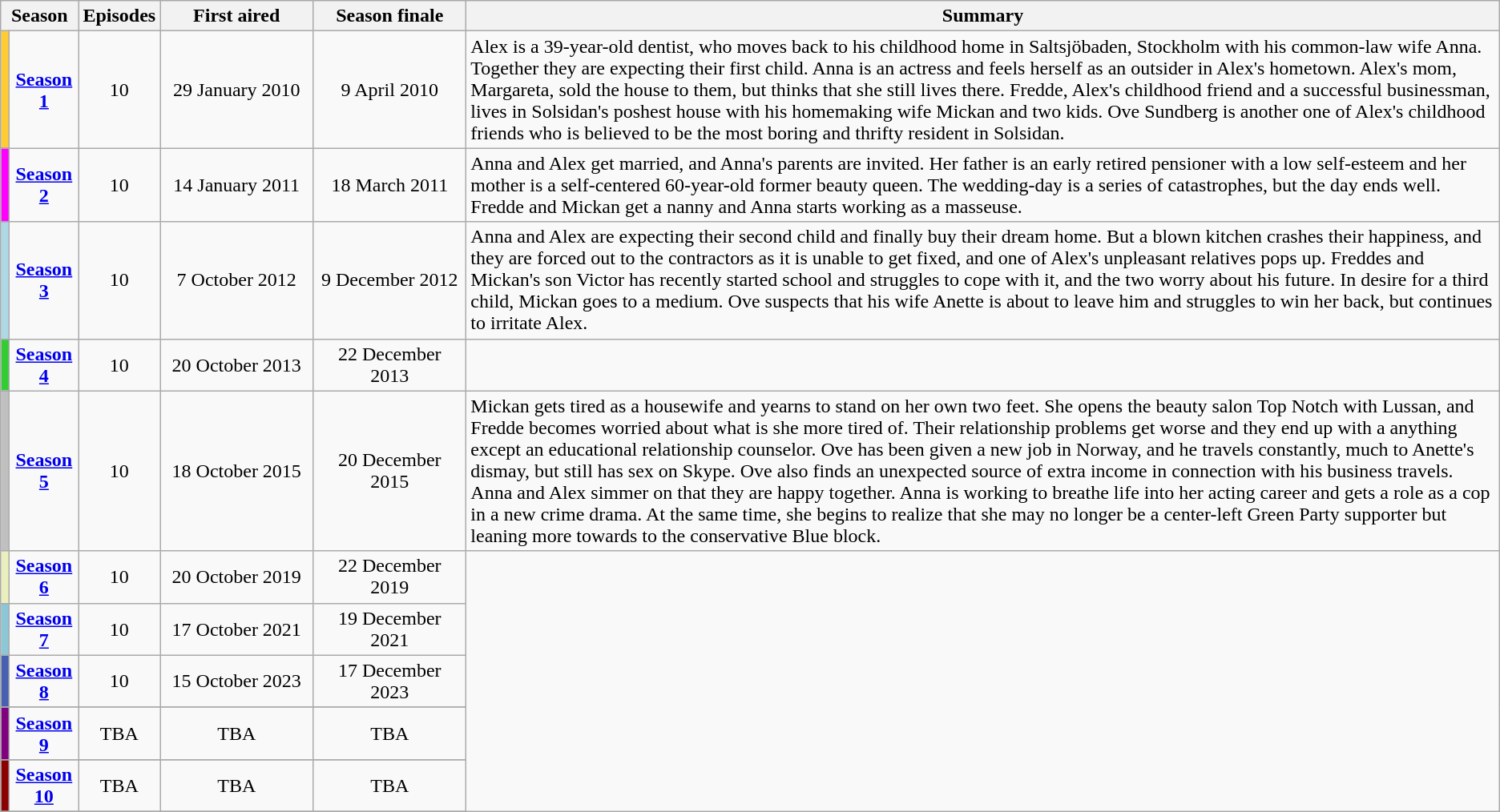<table class="wikitable">
<tr>
<th ! colspan="2">Season</th>
<th>Episodes</th>
<th>First aired</th>
<th>Season finale</th>
<th>Summary</th>
</tr>
<tr>
<td bgcolor="#FFCC33" height="10px"></td>
<td align="center"><strong><a href='#'>Season 1</a></strong></td>
<td align="center">10</td>
<td align="center" width="120">29 January 2010</td>
<td align="center" width="120">9 April 2010</td>
<td>Alex is a 39-year-old dentist, who moves back to his childhood home in Saltsjöbaden, Stockholm with his common-law wife Anna. Together they are expecting their first child. Anna is an actress and feels herself as an outsider in Alex's hometown. Alex's mom, Margareta, sold the house to them, but thinks that she still lives there. Fredde, Alex's childhood friend and a successful businessman, lives in Solsidan's poshest house with his homemaking wife Mickan and two kids. Ove Sundberg is another one of Alex's childhood friends who is believed to be the most boring and thrifty resident in Solsidan.</td>
</tr>
<tr>
<td bgcolor="#FF00FF" height="10px"></td>
<td align="center"><strong><a href='#'>Season 2</a></strong></td>
<td align="center">10</td>
<td align="center" width="120">14 January 2011</td>
<td align="center" width="120">18 March 2011</td>
<td>Anna and Alex get married, and Anna's parents are invited. Her father is an early retired pensioner with a low self-esteem and her mother is a self-centered 60-year-old former beauty queen. The wedding-day is a series of catastrophes, but the day ends well. Fredde and Mickan get a nanny and Anna starts working as a masseuse.</td>
</tr>
<tr>
<td bgcolor="LIGHTBLUE" height="10px"></td>
<td align="center"><strong><a href='#'>Season 3</a></strong></td>
<td align="center">10</td>
<td align="center" width="120">7 October 2012</td>
<td align="center" width="120">9 December 2012</td>
<td>Anna and Alex are expecting their second child and finally buy their dream home. But a blown kitchen crashes their happiness, and they are forced out to the contractors as it is unable to get fixed, and one of Alex's unpleasant relatives pops up. Freddes and Mickan's son Victor has recently started school and struggles to cope with it, and the two worry about his future. In desire for a third child, Mickan goes to a medium. Ove suspects that his wife Anette is about to leave him and struggles to win her back, but continues to irritate Alex.</td>
</tr>
<tr>
<td bgcolor="#32CD32" height="10px"></td>
<td align="center"><strong><a href='#'>Season 4</a></strong></td>
<td align="center">10</td>
<td align="center" width="120">20 October 2013</td>
<td align="center" width="120">22 December 2013</td>
<td></td>
</tr>
<tr>
<td bgcolor="#C0C0C0" height="10px"></td>
<td align="center"><strong><a href='#'>Season 5</a></strong></td>
<td align="center">10</td>
<td align="center" width="120">18 October 2015</td>
<td align="center" width="120">20 December 2015</td>
<td>Mickan gets tired as a housewife and yearns to stand on her own two feet. She opens the beauty salon Top Notch with Lussan, and Fredde becomes worried about what is she more tired of. Their relationship problems get worse and they end up with a anything except an educational relationship counselor. Ove has been given a new job in Norway, and he travels constantly, much to Anette's dismay, but still has sex on Skype. Ove also finds an unexpected source of extra income in connection with his business travels. Anna and Alex simmer on that they are happy together. Anna is working to breathe life into her acting career and gets a role as a cop in a new crime drama. At the same time, she begins to realize that she may no longer be a center-left Green Party supporter but leaning more towards to the conservative Blue block.</td>
</tr>
<tr>
<td bgcolor="#ebefbd" height="10px"></td>
<td align="center"><strong><a href='#'>Season 6</a></strong></td>
<td align="center">10</td>
<td align="center" width="120">20 October 2019</td>
<td align="center" width="120">22 December 2019</td>
</tr>
<tr>
<td bgcolor="#8bc7d7" height="10px"></td>
<td align="center"><strong><a href='#'>Season 7</a></strong></td>
<td align="center">10</td>
<td align="center" width="120">17 October 2021</td>
<td align="center" width="120">19 December 2021</td>
</tr>
<tr>
<td bgcolor="#4761b1" height="10px"></td>
<td align="center"><strong><a href='#'>Season 8</a></strong></td>
<td align="center">10</td>
<td align="center" width="120">15 October 2023</td>
<td align="center" width="120">17 December 2023</td>
</tr>
<tr>
</tr>
<tr>
<td bgcolor="#800080" height="10px"></td>
<td align="center"><strong><a href='#'>Season 9</a></strong></td>
<td align="center">TBA</td>
<td align="center" width="120">TBA</td>
<td align="center" width="120">TBA</td>
</tr>
<tr>
</tr>
<tr>
<td bgcolor="#8B0000" height="10px"></td>
<td align="center"><strong><a href='#'>Season 10</a></strong></td>
<td align="center">TBA</td>
<td align="center" width="120">TBA</td>
<td align="center" width="120">TBA</td>
</tr>
<tr>
</tr>
</table>
